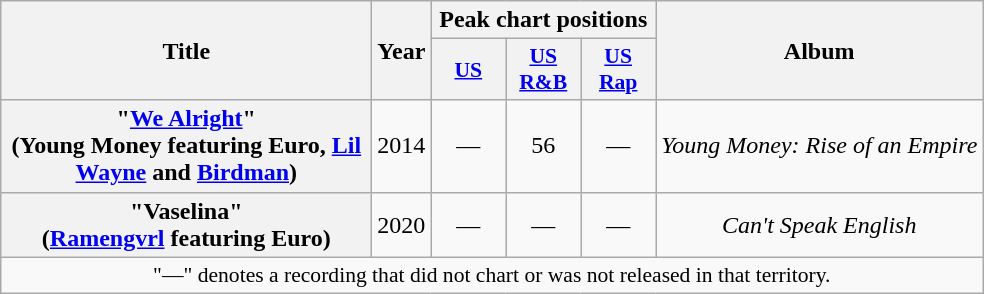<table class="wikitable plainrowheaders" style="text-align:center;">
<tr>
<th scope="col" rowspan="2" style="width:15em;">Title</th>
<th scope="col" rowspan="2">Year</th>
<th scope="col" colspan="3">Peak chart positions</th>
<th scope="col" rowspan="2">Album</th>
</tr>
<tr>
<th scope="col" style="width:3em;font-size:90%;"><a href='#'>US</a><br></th>
<th scope="col" style="width:3em;font-size:90%;"><a href='#'>US R&B</a><br></th>
<th scope="col" style="width:3em;font-size:90%;"><a href='#'>US Rap</a><br></th>
</tr>
<tr>
<th scope="row">"<a href='#'>We Alright</a>"<br><span>(Young Money featuring Euro, <a href='#'>Lil Wayne</a> and <a href='#'>Birdman</a>)</span></th>
<td>2014</td>
<td>—</td>
<td>56</td>
<td>—</td>
<td><em>Young Money: Rise of an Empire</em></td>
</tr>
<tr>
<th scope="row">"Vaselina"<br><span>(<a href='#'>Ramengvrl</a> featuring Euro)</span></th>
<td>2020</td>
<td>—</td>
<td>—</td>
<td>—</td>
<td><em>Can't Speak English</em></td>
</tr>
<tr>
<td colspan="8" style="font-size:90%">"—" denotes a recording that did not chart or was not released in that territory.</td>
</tr>
</table>
